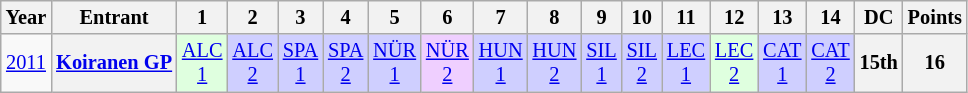<table class="wikitable" style="text-align:center; font-size:85%">
<tr>
<th>Year</th>
<th>Entrant</th>
<th>1</th>
<th>2</th>
<th>3</th>
<th>4</th>
<th>5</th>
<th>6</th>
<th>7</th>
<th>8</th>
<th>9</th>
<th>10</th>
<th>11</th>
<th>12</th>
<th>13</th>
<th>14</th>
<th>DC</th>
<th>Points</th>
</tr>
<tr>
<td><a href='#'>2011</a></td>
<th nowrap><a href='#'>Koiranen GP</a></th>
<td style="background:#dfffdf;"><a href='#'>ALC<br>1</a><br></td>
<td style="background:#cfcfff;"><a href='#'>ALC<br>2</a><br></td>
<td style="background:#cfcfff;"><a href='#'>SPA<br>1</a><br></td>
<td style="background:#cfcfff;"><a href='#'>SPA<br>2</a><br></td>
<td style="background:#cfcfff;"><a href='#'>NÜR<br>1</a><br></td>
<td style="background:#efcfff;"><a href='#'>NÜR<br>2</a><br></td>
<td style="background:#cfcfff;"><a href='#'>HUN<br>1</a><br></td>
<td style="background:#cfcfff;"><a href='#'>HUN<br>2</a><br></td>
<td style="background:#cfcfff;"><a href='#'>SIL<br>1</a><br></td>
<td style="background:#cfcfff;"><a href='#'>SIL<br>2</a><br></td>
<td style="background:#cfcfff;"><a href='#'>LEC<br>1</a><br></td>
<td style="background:#dfffdf;"><a href='#'>LEC<br>2</a><br></td>
<td style="background:#cfcfff;"><a href='#'>CAT<br>1</a><br></td>
<td style="background:#cfcfff;"><a href='#'>CAT<br>2</a><br></td>
<th>15th</th>
<th>16</th>
</tr>
</table>
